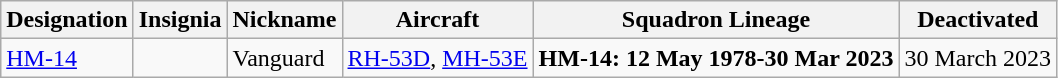<table class="wikitable">
<tr>
<th>Designation</th>
<th>Insignia</th>
<th>Nickname</th>
<th>Aircraft</th>
<th>Squadron Lineage</th>
<th>Deactivated</th>
</tr>
<tr>
<td><a href='#'>HM-14</a></td>
<td></td>
<td>Vanguard</td>
<td><a href='#'>RH-53D</a>, <a href='#'>MH-53E</a></td>
<td style="white-space: nowrap;"><strong>HM-14: 12 May 1978-30 Mar 2023</strong></td>
<td>30 March 2023</td>
</tr>
</table>
